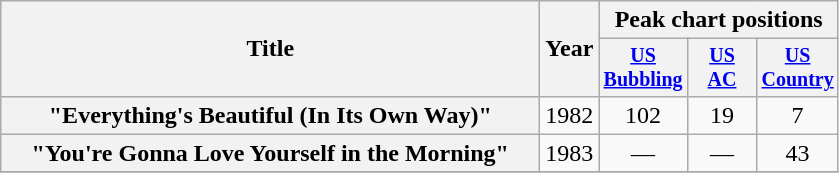<table class="wikitable plainrowheaders" style="text-align:center;">
<tr>
<th rowspan="2" style="width:22em;">Title</th>
<th rowspan="2">Year</th>
<th colspan="3">Peak chart positions</th>
</tr>
<tr style="font-size:smaller;">
<th width="40"><a href='#'>US<br>Bubbling</a><br></th>
<th width="40"><a href='#'>US<br>AC</a><br></th>
<th width="40"><a href='#'>US<br>Country</a><br></th>
</tr>
<tr>
<th scope = "row">"Everything's Beautiful (In Its Own Way)"<br></th>
<td>1982</td>
<td>102</td>
<td>19</td>
<td>7</td>
</tr>
<tr>
<th scope = "row">"You're Gonna Love Yourself in the Morning"<br></th>
<td>1983</td>
<td>—</td>
<td>—</td>
<td>43</td>
</tr>
<tr>
</tr>
</table>
